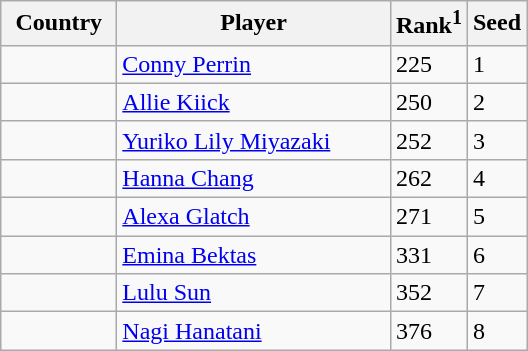<table class="sortable wikitable">
<tr>
<th width="70">Country</th>
<th width="175">Player</th>
<th>Rank<sup>1</sup></th>
<th>Seed</th>
</tr>
<tr>
<td></td>
<td><a href='#'>Conny Perrin</a></td>
<td>225</td>
<td>1</td>
</tr>
<tr>
<td></td>
<td><a href='#'>Allie Kiick</a></td>
<td>250</td>
<td>2</td>
</tr>
<tr>
<td></td>
<td><a href='#'>Yuriko Lily Miyazaki</a></td>
<td>252</td>
<td>3</td>
</tr>
<tr>
<td></td>
<td><a href='#'>Hanna Chang</a></td>
<td>262</td>
<td>4</td>
</tr>
<tr>
<td></td>
<td><a href='#'>Alexa Glatch</a></td>
<td>271</td>
<td>5</td>
</tr>
<tr>
<td></td>
<td><a href='#'>Emina Bektas</a></td>
<td>331</td>
<td>6</td>
</tr>
<tr>
<td></td>
<td><a href='#'>Lulu Sun</a></td>
<td>352</td>
<td>7</td>
</tr>
<tr>
<td></td>
<td><a href='#'>Nagi Hanatani</a></td>
<td>376</td>
<td>8</td>
</tr>
</table>
